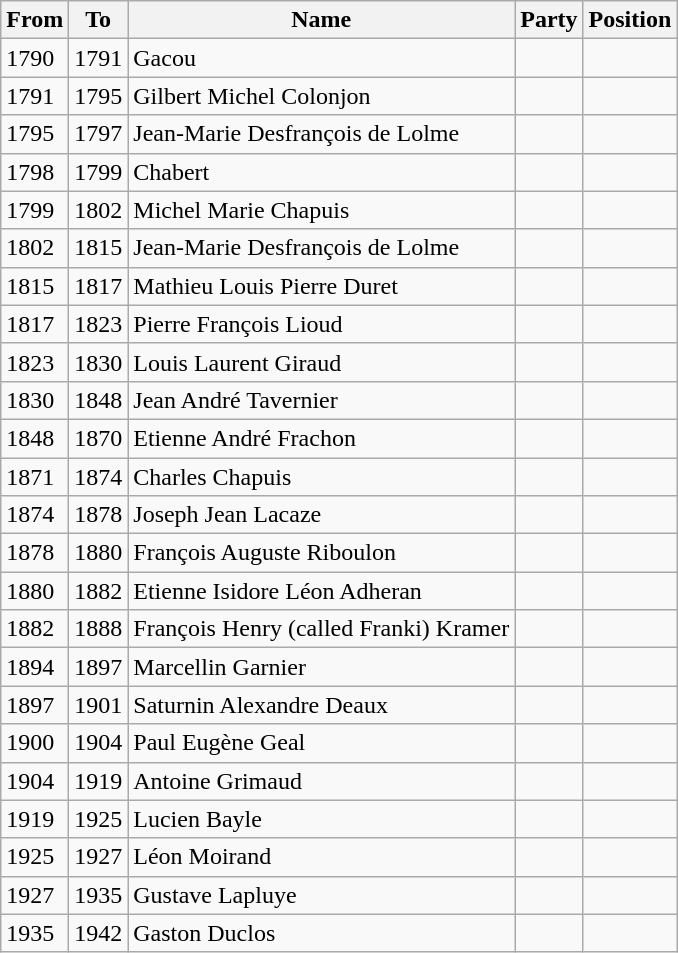<table class="wikitable">
<tr>
<th>From</th>
<th>To</th>
<th>Name</th>
<th>Party</th>
<th>Position</th>
</tr>
<tr>
<td>1790</td>
<td>1791</td>
<td>Gacou</td>
<td></td>
<td></td>
</tr>
<tr>
<td>1791</td>
<td>1795</td>
<td>Gilbert Michel Colonjon</td>
<td></td>
<td></td>
</tr>
<tr>
<td>1795</td>
<td>1797</td>
<td>Jean-Marie Desfrançois de Lolme</td>
<td></td>
<td></td>
</tr>
<tr>
<td>1798</td>
<td>1799</td>
<td>Chabert</td>
<td></td>
<td></td>
</tr>
<tr>
<td>1799</td>
<td>1802</td>
<td>Michel Marie Chapuis</td>
<td></td>
<td></td>
</tr>
<tr>
<td>1802</td>
<td>1815</td>
<td>Jean-Marie Desfrançois de Lolme</td>
<td></td>
<td></td>
</tr>
<tr>
<td>1815</td>
<td>1817</td>
<td>Mathieu Louis Pierre Duret</td>
<td></td>
<td></td>
</tr>
<tr>
<td>1817</td>
<td>1823</td>
<td>Pierre François Lioud</td>
<td></td>
<td></td>
</tr>
<tr>
<td>1823</td>
<td>1830</td>
<td>Louis Laurent Giraud</td>
<td></td>
<td></td>
</tr>
<tr>
<td>1830</td>
<td>1848</td>
<td>Jean André Tavernier</td>
<td></td>
<td></td>
</tr>
<tr>
<td>1848</td>
<td>1870</td>
<td>Etienne André Frachon</td>
<td></td>
<td></td>
</tr>
<tr>
<td>1871</td>
<td>1874</td>
<td>Charles Chapuis</td>
<td></td>
<td></td>
</tr>
<tr>
<td>1874</td>
<td>1878</td>
<td>Joseph Jean Lacaze</td>
<td></td>
<td></td>
</tr>
<tr>
<td>1878</td>
<td>1880</td>
<td>François Auguste Riboulon</td>
<td></td>
<td></td>
</tr>
<tr>
<td>1880</td>
<td>1882</td>
<td>Etienne Isidore Léon Adheran</td>
<td></td>
<td></td>
</tr>
<tr>
<td>1882</td>
<td>1888</td>
<td>François Henry (called Franki) Kramer</td>
<td></td>
<td></td>
</tr>
<tr>
<td>1894</td>
<td>1897</td>
<td>Marcellin Garnier</td>
<td></td>
<td></td>
</tr>
<tr>
<td>1897</td>
<td>1901</td>
<td>Saturnin Alexandre Deaux</td>
<td></td>
<td></td>
</tr>
<tr>
<td>1900</td>
<td>1904</td>
<td>Paul Eugène Geal</td>
<td></td>
<td></td>
</tr>
<tr>
<td>1904</td>
<td>1919</td>
<td>Antoine Grimaud</td>
<td></td>
<td></td>
</tr>
<tr>
<td>1919</td>
<td>1925</td>
<td>Lucien Bayle</td>
<td></td>
<td></td>
</tr>
<tr>
<td>1925</td>
<td>1927</td>
<td>Léon Moirand</td>
<td></td>
<td></td>
</tr>
<tr>
<td>1927</td>
<td>1935</td>
<td>Gustave Lapluye</td>
<td></td>
<td></td>
</tr>
<tr>
<td>1935</td>
<td>1942</td>
<td>Gaston Duclos</td>
<td></td>
<td></td>
</tr>
</table>
